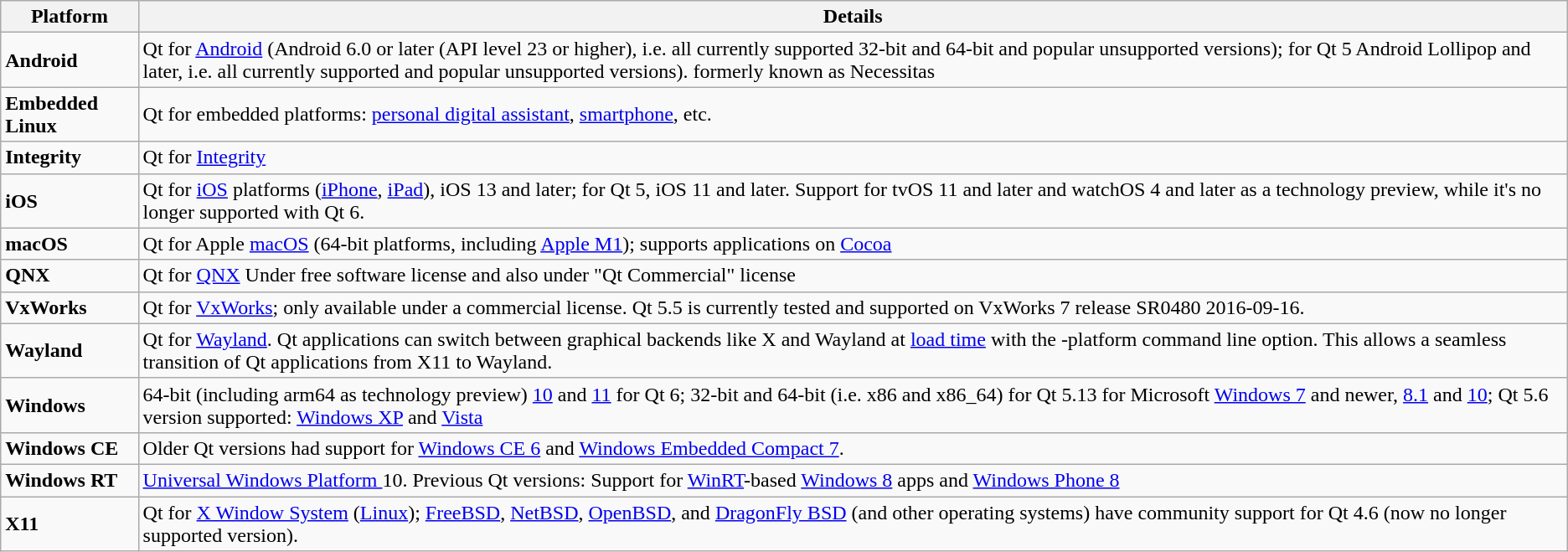<table class="wikitable">
<tr>
<th>Platform</th>
<th>Details</th>
</tr>
<tr>
<td><strong>Android</strong></td>
<td>Qt for <a href='#'>Android</a> (Android 6.0 or later (API level 23 or higher), i.e. all currently supported 32-bit and 64-bit and popular unsupported versions); for Qt 5 Android Lollipop and later, i.e. all currently supported and popular unsupported versions). formerly known as Necessitas</td>
</tr>
<tr>
<td><strong>Embedded Linux</strong></td>
<td>Qt for embedded platforms: <a href='#'>personal digital assistant</a>, <a href='#'>smartphone</a>, etc.</td>
</tr>
<tr>
<td><strong>Integrity</strong></td>
<td>Qt for <a href='#'>Integrity</a></td>
</tr>
<tr>
<td><strong>iOS</strong></td>
<td>Qt for <a href='#'>iOS</a> platforms (<a href='#'>iPhone</a>, <a href='#'>iPad</a>), iOS 13 and later; for Qt 5, iOS 11 and later. Support for tvOS 11 and later and watchOS 4 and later as a technology preview, while it's no longer supported with Qt 6.</td>
</tr>
<tr>
<td><strong>macOS</strong></td>
<td>Qt for Apple <a href='#'>macOS</a> (64-bit platforms, including <a href='#'>Apple M1</a>); supports applications on <a href='#'>Cocoa</a></td>
</tr>
<tr>
<td><strong>QNX</strong></td>
<td>Qt for <a href='#'>QNX</a> Under free software license and also under "Qt Commercial" license</td>
</tr>
<tr>
<td><strong>VxWorks</strong></td>
<td>Qt for <a href='#'>VxWorks</a>; only available under a commercial license. Qt 5.5 is currently tested and supported on VxWorks 7 release SR0480 2016-09-16.</td>
</tr>
<tr>
<td><strong>Wayland</strong></td>
<td>Qt for <a href='#'>Wayland</a>. Qt applications can switch between graphical backends like X and Wayland at <a href='#'>load time</a> with the -platform command line option. This allows a seamless transition of Qt applications from X11 to Wayland.</td>
</tr>
<tr>
<td><strong>Windows</strong></td>
<td>64-bit (including arm64 as technology preview) <a href='#'>10</a> and <a href='#'>11</a> for Qt 6; 32-bit and 64-bit (i.e. x86 and x86_64) for Qt 5.13 for Microsoft <a href='#'>Windows 7</a> and newer, <a href='#'>8.1</a> and <a href='#'>10</a>; Qt 5.6 version supported: <a href='#'>Windows XP</a> and <a href='#'>Vista</a></td>
</tr>
<tr .>
<td><strong>Windows CE</strong></td>
<td>Older Qt versions had support for <a href='#'>Windows CE 6</a> and <a href='#'>Windows Embedded Compact 7</a>.</td>
</tr>
<tr>
<td><strong>Windows RT</strong></td>
<td><a href='#'>Universal Windows Platform </a>10. Previous Qt versions: Support for <a href='#'>WinRT</a>-based <a href='#'>Windows 8</a> apps and <a href='#'>Windows Phone 8</a></td>
</tr>
<tr>
<td><strong>X11</strong></td>
<td>Qt for <a href='#'>X Window System</a> (<a href='#'>Linux</a>); <a href='#'>FreeBSD</a>, <a href='#'>NetBSD</a>, <a href='#'>OpenBSD</a>, and <a href='#'>DragonFly BSD</a> (and other operating systems) have community support for Qt 4.6 (now no longer supported version).</td>
</tr>
</table>
